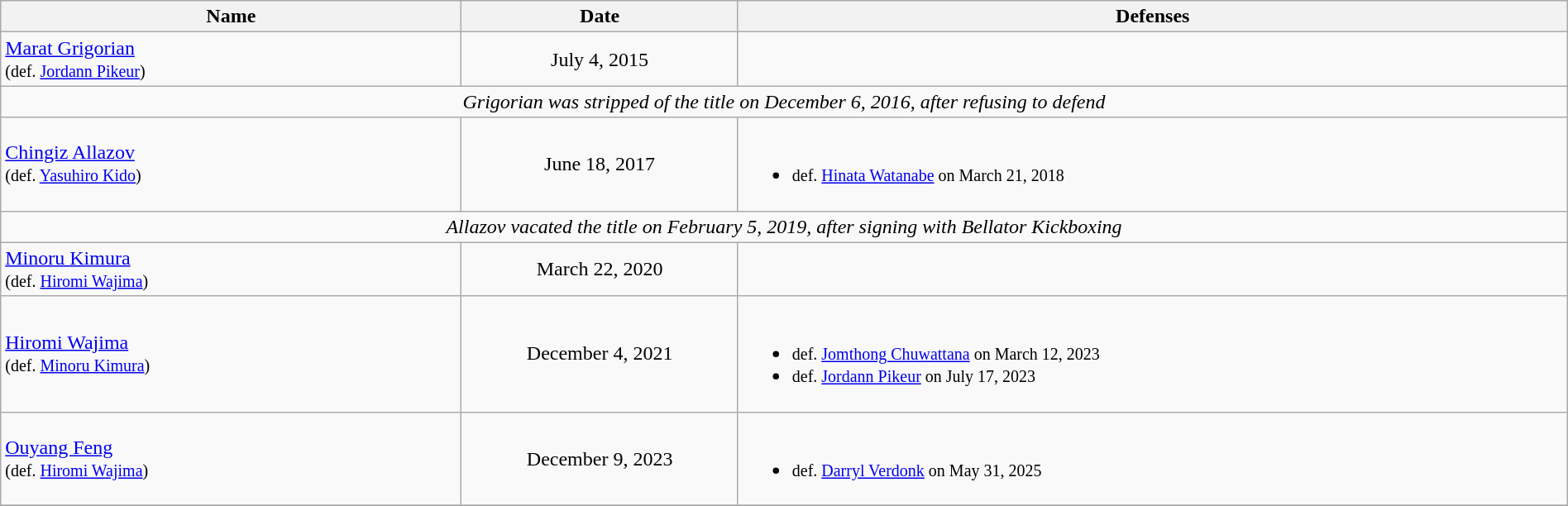<table class="wikitable" width=100%>
<tr>
<th width=25%>Name</th>
<th width=15%>Date</th>
<th width=45%>Defenses</th>
</tr>
<tr>
<td align=left> <a href='#'>Marat Grigorian</a> <br><small>(def. <a href='#'>Jordann Pikeur</a>)</small></td>
<td align=center>July 4, 2015</td>
<td></td>
</tr>
<tr>
<td colspan=3 align=center><em>Grigorian was stripped of the title on December 6, 2016, after refusing to defend</em></td>
</tr>
<tr>
<td align=left> <a href='#'>Chingiz Allazov</a> <br><small>(def. <a href='#'>Yasuhiro Kido</a>)</small></td>
<td align=center>June 18, 2017</td>
<td><br><ul><li><small>def. <a href='#'>Hinata Watanabe</a> on March 21, 2018</small></li></ul></td>
</tr>
<tr>
<td colspan=3 align=center><em>Allazov vacated the title on February 5, 2019, after signing with Bellator Kickboxing</em></td>
</tr>
<tr>
<td align=left> <a href='#'>Minoru Kimura</a> <br><small>(def. <a href='#'>Hiromi Wajima</a>)</small></td>
<td align=center>March 22, 2020</td>
<td></td>
</tr>
<tr>
<td align=left> <a href='#'>Hiromi Wajima</a> <br><small>(def. <a href='#'>Minoru Kimura</a>)</small></td>
<td align=center>December 4, 2021</td>
<td><br><ul><li><small>def. <a href='#'>Jomthong Chuwattana</a> on March 12, 2023</small></li><li><small>def. <a href='#'>Jordann Pikeur</a> on July 17, 2023</small></li></ul></td>
</tr>
<tr>
<td align=left> <a href='#'>Ouyang Feng</a> <br><small>(def. <a href='#'>Hiromi Wajima</a>)</small></td>
<td align=center>December 9, 2023</td>
<td><br><ul><li><small>def. <a href='#'>Darryl Verdonk</a> on May 31, 2025</small></li></ul></td>
</tr>
<tr>
</tr>
</table>
